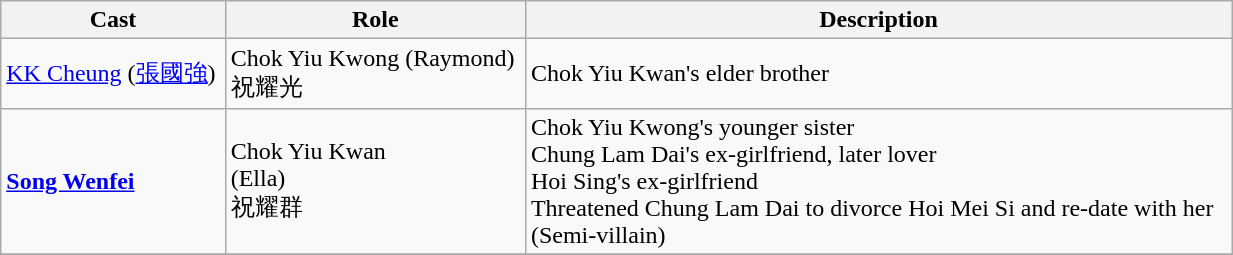<table class="wikitable" width="65%">
<tr>
<th>Cast</th>
<th>Role</th>
<th>Description</th>
</tr>
<tr>
<td><a href='#'>KK Cheung</a> (<a href='#'>張國強</a>)</td>
<td>Chok Yiu Kwong (Raymond) <br>祝耀光</td>
<td>Chok Yiu Kwan's elder brother<br></td>
</tr>
<tr>
<td><strong><a href='#'>Song Wenfei</a></strong></td>
<td>Chok Yiu Kwan <br>(Ella) <br>祝耀群</td>
<td>Chok Yiu Kwong's younger sister<br>Chung Lam Dai's ex-girlfriend, later lover<br>Hoi Sing's ex-girlfriend<br>Threatened Chung Lam Dai to divorce Hoi Mei Si and re-date with her<br>(Semi-villain)</td>
</tr>
<tr>
</tr>
</table>
